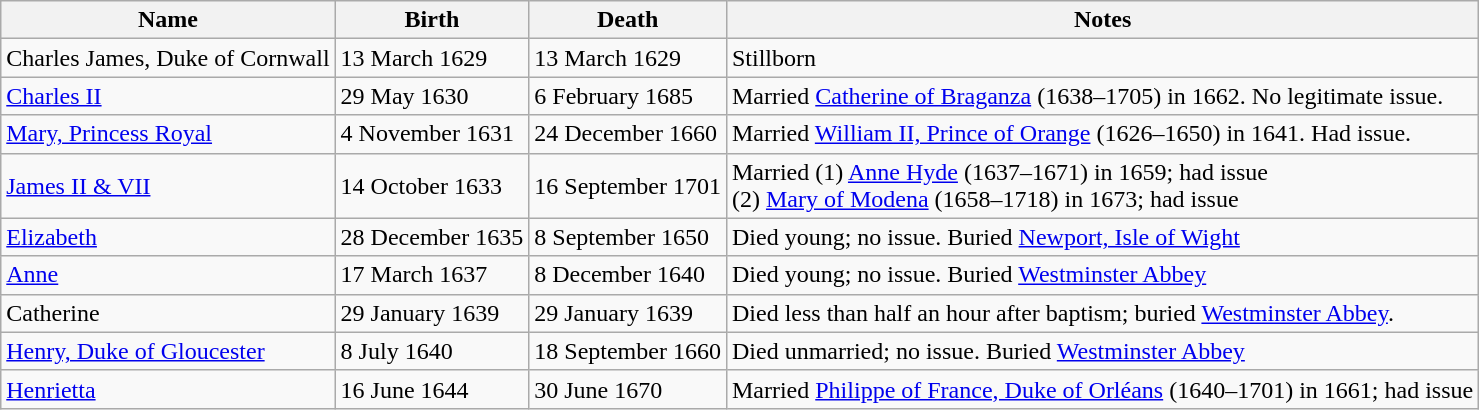<table class="wikitable">
<tr>
<th>Name</th>
<th>Birth</th>
<th>Death</th>
<th>Notes</th>
</tr>
<tr>
<td>Charles James, Duke of Cornwall</td>
<td>13 March 1629</td>
<td>13 March 1629</td>
<td>Stillborn</td>
</tr>
<tr>
<td><a href='#'>Charles II</a></td>
<td>29 May 1630</td>
<td>6 February 1685</td>
<td>Married <a href='#'>Catherine of Braganza</a> (1638–1705) in 1662. No legitimate issue.</td>
</tr>
<tr>
<td><a href='#'>Mary, Princess Royal</a></td>
<td>4 November 1631</td>
<td>24 December 1660</td>
<td>Married <a href='#'>William II, Prince of Orange</a> (1626–1650) in 1641. Had issue.</td>
</tr>
<tr>
<td><a href='#'>James II & VII</a></td>
<td>14 October 1633</td>
<td>16 September 1701</td>
<td>Married (1) <a href='#'>Anne Hyde</a> (1637–1671) in 1659; had issue<br>(2) <a href='#'>Mary of Modena</a> (1658–1718) in 1673; had issue</td>
</tr>
<tr>
<td><a href='#'>Elizabeth</a></td>
<td>28 December 1635</td>
<td>8 September 1650</td>
<td>Died young; no issue. Buried <a href='#'>Newport, Isle of Wight</a></td>
</tr>
<tr>
<td><a href='#'>Anne</a></td>
<td>17 March 1637</td>
<td>8 December 1640</td>
<td>Died young; no issue. Buried <a href='#'>Westminster Abbey</a></td>
</tr>
<tr>
<td>Catherine</td>
<td>29 January 1639</td>
<td>29 January 1639</td>
<td>Died less than half an hour after baptism; buried <a href='#'>Westminster Abbey</a>.</td>
</tr>
<tr>
<td><a href='#'>Henry, Duke of Gloucester</a></td>
<td>8 July 1640</td>
<td>18 September 1660</td>
<td>Died unmarried; no issue. Buried <a href='#'>Westminster Abbey</a></td>
</tr>
<tr>
<td><a href='#'>Henrietta</a></td>
<td>16 June 1644</td>
<td>30 June 1670</td>
<td>Married <a href='#'>Philippe of France, Duke of Orléans</a> (1640–1701) in 1661; had issue</td>
</tr>
</table>
